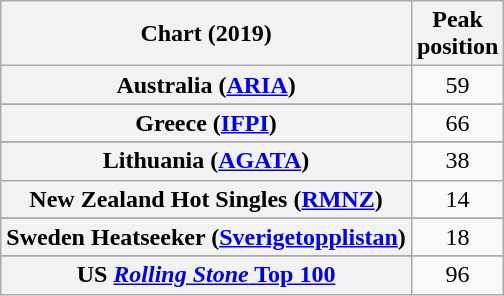<table class="wikitable sortable plainrowheaders" style="text-align:center">
<tr>
<th scope="col">Chart (2019)</th>
<th scope="col">Peak<br>position</th>
</tr>
<tr>
<th scope="row">Australia (<a href='#'>ARIA</a>)</th>
<td>59</td>
</tr>
<tr>
</tr>
<tr>
</tr>
<tr>
</tr>
<tr>
</tr>
<tr>
<th scope="row">Greece (<a href='#'>IFPI</a>)</th>
<td>66</td>
</tr>
<tr>
</tr>
<tr>
<th scope="row">Lithuania (<a href='#'>AGATA</a>)</th>
<td>38</td>
</tr>
<tr>
<th scope="row">New Zealand Hot Singles (<a href='#'>RMNZ</a>)</th>
<td>14</td>
</tr>
<tr>
</tr>
<tr>
</tr>
<tr>
<th scope="row">Sweden Heatseeker (<a href='#'>Sverigetopplistan</a>)</th>
<td>18</td>
</tr>
<tr>
</tr>
<tr>
</tr>
<tr>
</tr>
<tr>
</tr>
<tr>
<th scope="row">US <a href='#'><em>Rolling Stone</em> Top 100</a></th>
<td>96</td>
</tr>
</table>
